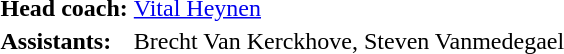<table>
<tr>
<td><strong>Head coach:</strong></td>
<td><a href='#'>Vital Heynen</a></td>
</tr>
<tr>
<td><strong>Assistants:</strong></td>
<td>Brecht Van Kerckhove, Steven Vanmedegael</td>
</tr>
</table>
